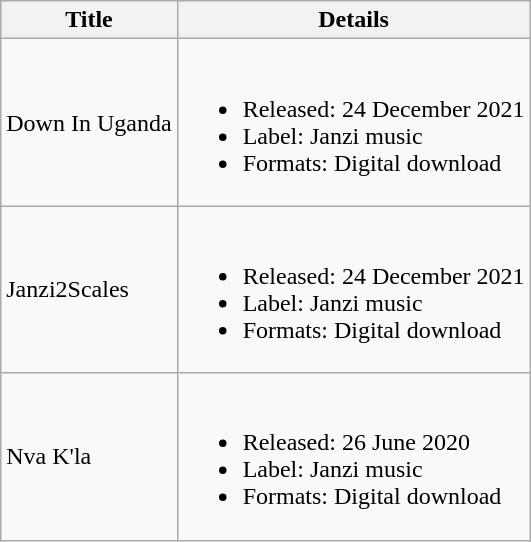<table class="wikitable">
<tr>
<th>Title</th>
<th>Details</th>
</tr>
<tr>
<td>Down In Uganda</td>
<td><br><ul><li>Released: 24 December 2021</li><li>Label: Janzi music</li><li>Formats: Digital download</li></ul></td>
</tr>
<tr>
<td>Janzi2Scales</td>
<td><br><ul><li>Released: 24 December 2021</li><li>Label: Janzi music</li><li>Formats: Digital download</li></ul></td>
</tr>
<tr>
<td>Nva K'la</td>
<td><br><ul><li>Released: 26 June 2020</li><li>Label: Janzi music</li><li>Formats: Digital download</li></ul></td>
</tr>
</table>
